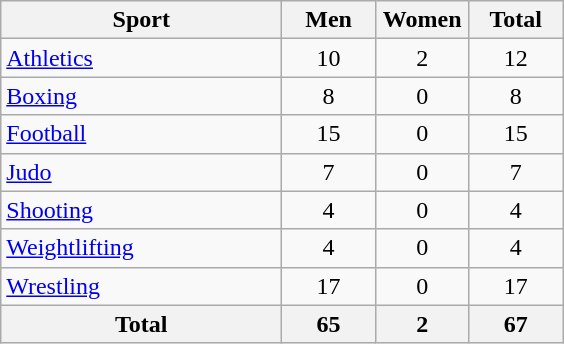<table class="wikitable sortable" style="text-align:center;">
<tr>
<th width=180>Sport</th>
<th width=55>Men</th>
<th width=55>Women</th>
<th width=55>Total</th>
</tr>
<tr>
<td align=left><a href='#'>Athletics</a></td>
<td>10</td>
<td>2</td>
<td>12</td>
</tr>
<tr>
<td align=left><a href='#'>Boxing</a></td>
<td>8</td>
<td>0</td>
<td>8</td>
</tr>
<tr>
<td align=left><a href='#'>Football</a></td>
<td>15</td>
<td>0</td>
<td>15</td>
</tr>
<tr>
<td align=left><a href='#'>Judo</a></td>
<td>7</td>
<td>0</td>
<td>7</td>
</tr>
<tr>
<td align=left><a href='#'>Shooting</a></td>
<td>4</td>
<td>0</td>
<td>4</td>
</tr>
<tr>
<td align=left><a href='#'>Weightlifting</a></td>
<td>4</td>
<td>0</td>
<td>4</td>
</tr>
<tr>
<td align=left><a href='#'>Wrestling</a></td>
<td>17</td>
<td>0</td>
<td>17</td>
</tr>
<tr>
<th>Total</th>
<th>65</th>
<th>2</th>
<th>67</th>
</tr>
</table>
